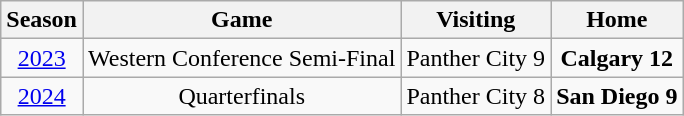<table class="wikitable">
<tr>
<th>Season</th>
<th>Game</th>
<th>Visiting</th>
<th>Home</th>
</tr>
<tr ALIGN=center>
<td><a href='#'>2023</a></td>
<td>Western Conference Semi-Final</td>
<td>Panther City 9</td>
<td><strong>Calgary 12</strong></td>
</tr>
<tr ALIGN=center>
<td><a href='#'>2024</a></td>
<td>Quarterfinals</td>
<td>Panther City 8</td>
<td><strong>San Diego 9</strong></td>
</tr>
</table>
